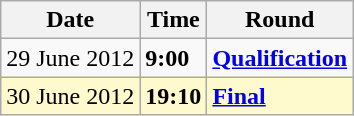<table class="wikitable">
<tr>
<th>Date</th>
<th>Time</th>
<th>Round</th>
</tr>
<tr>
<td>29 June 2012</td>
<td><strong>9:00</strong></td>
<td><strong><a href='#'>Qualification</a></strong></td>
</tr>
<tr style=background:lemonchiffon>
<td>30 June 2012</td>
<td><strong>19:10</strong></td>
<td><strong><a href='#'>Final</a></strong></td>
</tr>
</table>
